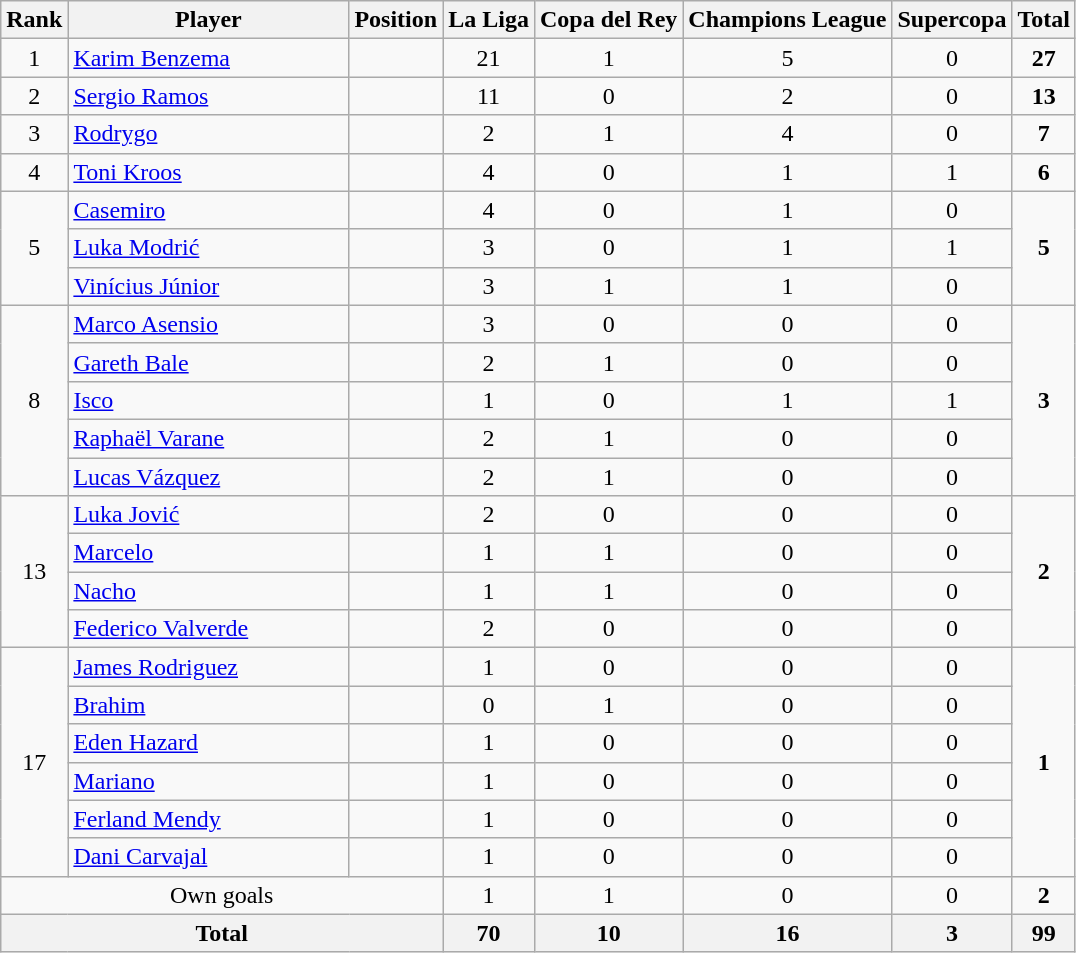<table class="wikitable">
<tr>
<th>Rank</th>
<th style="width:180px;">Player</th>
<th>Position</th>
<th>La Liga</th>
<th>Copa del Rey</th>
<th>Champions League</th>
<th>Supercopa</th>
<th>Total</th>
</tr>
<tr>
<td align=center>1</td>
<td> <a href='#'>Karim Benzema</a></td>
<td align=center></td>
<td align=center>21</td>
<td align=center>1</td>
<td align=center>5</td>
<td align=center>0</td>
<td align=center><strong>27</strong></td>
</tr>
<tr>
<td align=center>2</td>
<td> <a href='#'>Sergio Ramos</a></td>
<td align=center></td>
<td align=center>11</td>
<td align=center>0</td>
<td align=center>2</td>
<td align=center>0</td>
<td align=center><strong>13</strong></td>
</tr>
<tr>
<td align=center>3</td>
<td> <a href='#'>Rodrygo</a></td>
<td align=center></td>
<td align=center>2</td>
<td align=center>1</td>
<td align=center>4</td>
<td align=center>0</td>
<td align=center><strong>7</strong></td>
</tr>
<tr>
<td align=center>4</td>
<td> <a href='#'>Toni Kroos</a></td>
<td align=center></td>
<td align=center>4</td>
<td align=center>0</td>
<td align=center>1</td>
<td align=center>1</td>
<td align=center><strong>6</strong></td>
</tr>
<tr>
<td align=center rowspan=3>5</td>
<td> <a href='#'>Casemiro</a></td>
<td align=center></td>
<td align=center>4</td>
<td align=center>0</td>
<td align=center>1</td>
<td align=center>0</td>
<td align=center rowspan=3><strong>5</strong></td>
</tr>
<tr>
<td> <a href='#'>Luka Modrić</a></td>
<td align=center></td>
<td align=center>3</td>
<td align=center>0</td>
<td align=center>1</td>
<td align=center>1</td>
</tr>
<tr>
<td> <a href='#'>Vinícius Júnior</a></td>
<td align=center></td>
<td align=center>3</td>
<td align=center>1</td>
<td align=center>1</td>
<td align=center>0</td>
</tr>
<tr>
<td align=center rowspan=5>8</td>
<td> <a href='#'>Marco Asensio</a></td>
<td align=center></td>
<td align=center>3</td>
<td align=center>0</td>
<td align=center>0</td>
<td align=center>0</td>
<td align=center rowspan=5><strong>3</strong></td>
</tr>
<tr>
<td> <a href='#'>Gareth Bale</a></td>
<td align=center></td>
<td align=center>2</td>
<td align=center>1</td>
<td align=center>0</td>
<td align=center>0</td>
</tr>
<tr>
<td> <a href='#'>Isco</a></td>
<td align=center></td>
<td align=center>1</td>
<td align=center>0</td>
<td align=center>1</td>
<td align=center>1</td>
</tr>
<tr>
<td> <a href='#'>Raphaël Varane</a></td>
<td align=center></td>
<td align=center>2</td>
<td align=center>1</td>
<td align=center>0</td>
<td align=center>0</td>
</tr>
<tr>
<td> <a href='#'>Lucas Vázquez</a></td>
<td align=center></td>
<td align=center>2</td>
<td align=center>1</td>
<td align=center>0</td>
<td align=center>0</td>
</tr>
<tr>
<td align=center rowspan=4>13</td>
<td> <a href='#'>Luka Jović</a></td>
<td align=center></td>
<td align=center>2</td>
<td align=center>0</td>
<td align=center>0</td>
<td align=center>0</td>
<td align=center rowspan=4><strong>2</strong></td>
</tr>
<tr>
<td> <a href='#'>Marcelo</a></td>
<td align=center></td>
<td align=center>1</td>
<td align=center>1</td>
<td align=center>0</td>
<td align=center>0</td>
</tr>
<tr>
<td> <a href='#'>Nacho</a></td>
<td align=center></td>
<td align=center>1</td>
<td align=center>1</td>
<td align=center>0</td>
<td align=center>0</td>
</tr>
<tr>
<td> <a href='#'>Federico Valverde</a></td>
<td align=center></td>
<td align=center>2</td>
<td align=center>0</td>
<td align=center>0</td>
<td align=center>0</td>
</tr>
<tr>
<td align=center rowspan=6>17</td>
<td> <a href='#'>James Rodriguez</a></td>
<td align=center></td>
<td align=center>1</td>
<td align=center>0</td>
<td align=center>0</td>
<td align=center>0</td>
<td align=center rowspan=6><strong>1</strong></td>
</tr>
<tr>
<td> <a href='#'>Brahim</a></td>
<td align=center></td>
<td align=center>0</td>
<td align=center>1</td>
<td align=center>0</td>
<td align=center>0</td>
</tr>
<tr>
<td> <a href='#'>Eden Hazard</a></td>
<td align=center></td>
<td align=center>1</td>
<td align=center>0</td>
<td align=center>0</td>
<td align=center>0</td>
</tr>
<tr>
<td> <a href='#'>Mariano</a></td>
<td align=center></td>
<td align=center>1</td>
<td align=center>0</td>
<td align=center>0</td>
<td align=center>0</td>
</tr>
<tr>
<td> <a href='#'>Ferland Mendy</a></td>
<td align=center></td>
<td align=center>1</td>
<td align=center>0</td>
<td align=center>0</td>
<td align=center>0</td>
</tr>
<tr>
<td> <a href='#'>Dani Carvajal</a></td>
<td align=center></td>
<td align=center>1</td>
<td align=center>0</td>
<td align=center>0</td>
<td align=center>0</td>
</tr>
<tr>
<td colspan=3 align=center>Own goals</td>
<td align=center>1</td>
<td align=center>1</td>
<td align=center>0</td>
<td align=center>0</td>
<td align=center><strong>2</strong></td>
</tr>
<tr>
<th align=center colspan=3>Total</th>
<th align=center>70</th>
<th align=center>10</th>
<th align=center>16</th>
<th align=center>3</th>
<th align=center>99</th>
</tr>
</table>
